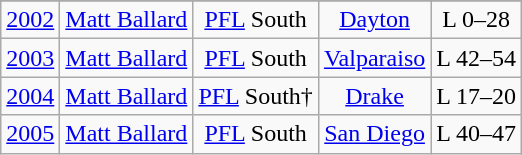<table class="wikitable" style="text-align:center;">
<tr>
</tr>
<tr align="center">
<td><a href='#'>2002</a></td>
<td><a href='#'>Matt Ballard</a></td>
<td><a href='#'>PFL</a> South</td>
<td><a href='#'>Dayton</a></td>
<td>L 0–28</td>
</tr>
<tr>
<td><a href='#'>2003</a></td>
<td><a href='#'>Matt Ballard</a></td>
<td><a href='#'>PFL</a> South</td>
<td><a href='#'>Valparaiso</a></td>
<td>L 42–54</td>
</tr>
<tr>
<td><a href='#'>2004</a></td>
<td><a href='#'>Matt Ballard</a></td>
<td><a href='#'>PFL</a> South†</td>
<td><a href='#'>Drake</a></td>
<td>L 17–20</td>
</tr>
<tr>
<td><a href='#'>2005</a></td>
<td><a href='#'>Matt Ballard</a></td>
<td><a href='#'>PFL</a> South</td>
<td><a href='#'>San Diego</a></td>
<td>L 40–47</td>
</tr>
</table>
